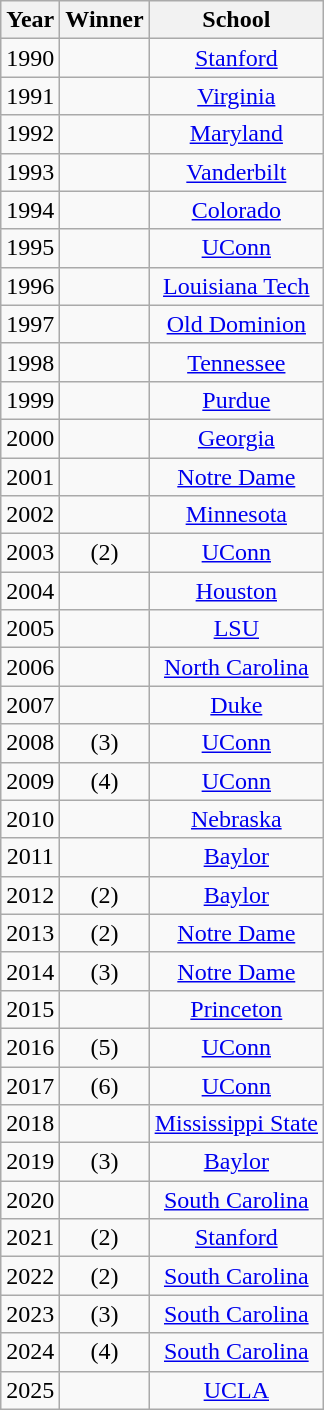<table class="wikitable sortable" style="text-align:center;">
<tr>
<th>Year</th>
<th>Winner</th>
<th>School</th>
</tr>
<tr>
<td>1990</td>
<td></td>
<td><a href='#'>Stanford</a></td>
</tr>
<tr>
<td>1991</td>
<td></td>
<td><a href='#'>Virginia</a></td>
</tr>
<tr>
<td>1992</td>
<td></td>
<td><a href='#'>Maryland</a></td>
</tr>
<tr>
<td>1993</td>
<td></td>
<td><a href='#'>Vanderbilt</a></td>
</tr>
<tr>
<td>1994</td>
<td></td>
<td><a href='#'>Colorado</a></td>
</tr>
<tr>
<td>1995</td>
<td></td>
<td><a href='#'>UConn</a></td>
</tr>
<tr>
<td>1996</td>
<td></td>
<td><a href='#'>Louisiana Tech</a></td>
</tr>
<tr>
<td>1997</td>
<td></td>
<td><a href='#'>Old Dominion</a></td>
</tr>
<tr>
<td>1998</td>
<td></td>
<td><a href='#'>Tennessee</a></td>
</tr>
<tr>
<td>1999</td>
<td></td>
<td><a href='#'>Purdue</a></td>
</tr>
<tr>
<td>2000</td>
<td></td>
<td><a href='#'>Georgia</a></td>
</tr>
<tr>
<td>2001</td>
<td></td>
<td><a href='#'>Notre Dame</a></td>
</tr>
<tr>
<td>2002</td>
<td></td>
<td><a href='#'>Minnesota</a></td>
</tr>
<tr>
<td>2003</td>
<td> (2)</td>
<td><a href='#'>UConn</a></td>
</tr>
<tr>
<td>2004</td>
<td></td>
<td><a href='#'>Houston</a></td>
</tr>
<tr>
<td>2005</td>
<td></td>
<td><a href='#'>LSU</a></td>
</tr>
<tr>
<td>2006</td>
<td></td>
<td><a href='#'>North Carolina</a></td>
</tr>
<tr>
<td>2007</td>
<td></td>
<td><a href='#'>Duke</a></td>
</tr>
<tr>
<td>2008</td>
<td> (3)</td>
<td><a href='#'>UConn</a></td>
</tr>
<tr>
<td>2009</td>
<td> (4)</td>
<td><a href='#'>UConn</a></td>
</tr>
<tr>
<td>2010</td>
<td></td>
<td><a href='#'>Nebraska</a></td>
</tr>
<tr>
<td>2011</td>
<td></td>
<td><a href='#'>Baylor</a></td>
</tr>
<tr>
<td>2012</td>
<td> (2)</td>
<td><a href='#'>Baylor</a></td>
</tr>
<tr>
<td>2013</td>
<td> (2)</td>
<td><a href='#'>Notre Dame</a></td>
</tr>
<tr>
<td>2014</td>
<td> (3)</td>
<td><a href='#'>Notre Dame</a></td>
</tr>
<tr>
<td>2015</td>
<td></td>
<td><a href='#'>Princeton</a></td>
</tr>
<tr>
<td>2016</td>
<td> (5)</td>
<td><a href='#'>UConn</a></td>
</tr>
<tr>
<td>2017</td>
<td> (6)</td>
<td><a href='#'>UConn</a></td>
</tr>
<tr>
<td>2018</td>
<td></td>
<td><a href='#'>Mississippi State</a></td>
</tr>
<tr>
<td>2019</td>
<td> (3)</td>
<td><a href='#'>Baylor</a></td>
</tr>
<tr>
<td>2020</td>
<td></td>
<td><a href='#'>South Carolina</a></td>
</tr>
<tr>
<td>2021</td>
<td> (2)</td>
<td><a href='#'>Stanford</a></td>
</tr>
<tr>
<td>2022</td>
<td> (2)</td>
<td><a href='#'>South Carolina</a></td>
</tr>
<tr>
<td>2023</td>
<td> (3)</td>
<td><a href='#'>South Carolina</a></td>
</tr>
<tr>
<td>2024</td>
<td> (4)</td>
<td><a href='#'>South Carolina</a></td>
</tr>
<tr>
<td>2025</td>
<td></td>
<td><a href='#'>UCLA</a></td>
</tr>
</table>
